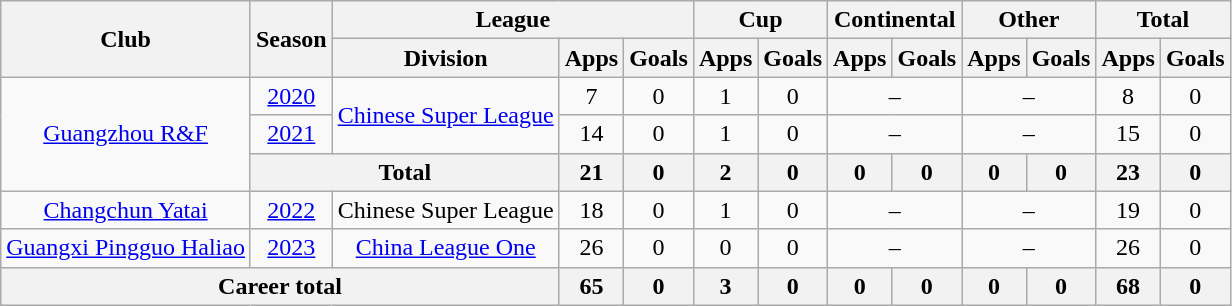<table class="wikitable" style="text-align: center">
<tr>
<th rowspan="2">Club</th>
<th rowspan="2">Season</th>
<th colspan="3">League</th>
<th colspan="2">Cup</th>
<th colspan="2">Continental</th>
<th colspan="2">Other</th>
<th colspan="2">Total</th>
</tr>
<tr>
<th>Division</th>
<th>Apps</th>
<th>Goals</th>
<th>Apps</th>
<th>Goals</th>
<th>Apps</th>
<th>Goals</th>
<th>Apps</th>
<th>Goals</th>
<th>Apps</th>
<th>Goals</th>
</tr>
<tr>
<td rowspan="3"><a href='#'>Guangzhou R&F</a></td>
<td><a href='#'>2020</a></td>
<td rowspan="2"><a href='#'>Chinese Super League</a></td>
<td>7</td>
<td>0</td>
<td>1</td>
<td>0</td>
<td colspan="2">–</td>
<td colspan="2">–</td>
<td>8</td>
<td>0</td>
</tr>
<tr>
<td><a href='#'>2021</a></td>
<td>14</td>
<td>0</td>
<td>1</td>
<td>0</td>
<td colspan="2">–</td>
<td colspan="2">–</td>
<td>15</td>
<td>0</td>
</tr>
<tr>
<th colspan=2>Total</th>
<th>21</th>
<th>0</th>
<th>2</th>
<th>0</th>
<th>0</th>
<th>0</th>
<th>0</th>
<th>0</th>
<th>23</th>
<th>0</th>
</tr>
<tr>
<td><a href='#'>Changchun Yatai</a></td>
<td><a href='#'>2022</a></td>
<td>Chinese Super League</td>
<td>18</td>
<td>0</td>
<td>1</td>
<td>0</td>
<td colspan="2">–</td>
<td colspan="2">–</td>
<td>19</td>
<td>0</td>
</tr>
<tr>
<td><a href='#'>Guangxi Pingguo Haliao</a></td>
<td><a href='#'>2023</a></td>
<td><a href='#'>China League One</a></td>
<td>26</td>
<td>0</td>
<td>0</td>
<td>0</td>
<td colspan="2">–</td>
<td colspan="2">–</td>
<td>26</td>
<td>0</td>
</tr>
<tr>
<th colspan=3>Career total</th>
<th>65</th>
<th>0</th>
<th>3</th>
<th>0</th>
<th>0</th>
<th>0</th>
<th>0</th>
<th>0</th>
<th>68</th>
<th>0</th>
</tr>
</table>
